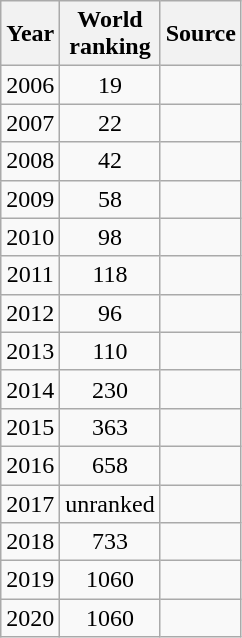<table class=wikitable style=text-align:center>
<tr>
<th>Year</th>
<th>World<br>ranking</th>
<th>Source</th>
</tr>
<tr>
<td>2006</td>
<td>19</td>
<td></td>
</tr>
<tr>
<td>2007</td>
<td>22</td>
<td></td>
</tr>
<tr>
<td>2008</td>
<td>42</td>
<td></td>
</tr>
<tr>
<td>2009</td>
<td>58</td>
<td></td>
</tr>
<tr>
<td>2010</td>
<td>98</td>
<td></td>
</tr>
<tr>
<td>2011</td>
<td>118</td>
<td></td>
</tr>
<tr>
<td>2012</td>
<td>96</td>
<td></td>
</tr>
<tr>
<td>2013</td>
<td>110</td>
<td></td>
</tr>
<tr>
<td>2014</td>
<td>230</td>
<td></td>
</tr>
<tr>
<td>2015</td>
<td>363</td>
<td></td>
</tr>
<tr>
<td>2016</td>
<td>658</td>
<td></td>
</tr>
<tr>
<td>2017</td>
<td>unranked</td>
<td></td>
</tr>
<tr>
<td>2018</td>
<td>733</td>
<td></td>
</tr>
<tr>
<td>2019</td>
<td>1060</td>
<td></td>
</tr>
<tr>
<td>2020</td>
<td>1060</td>
<td></td>
</tr>
</table>
